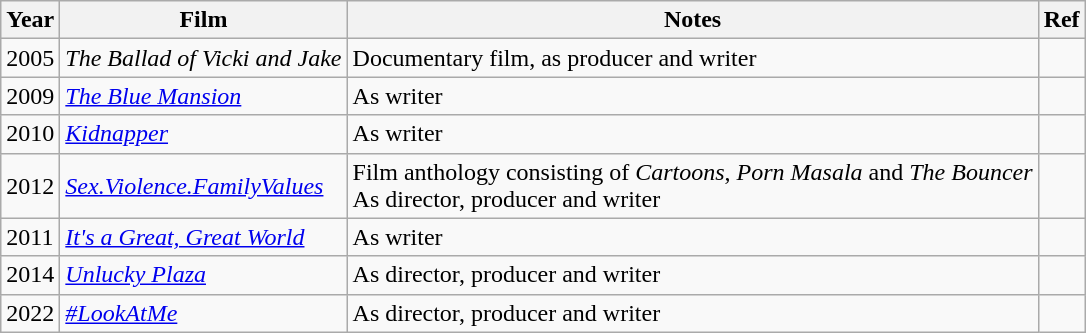<table class="wikitable sortable">
<tr>
<th>Year</th>
<th>Film</th>
<th class="unsortable">Notes</th>
<th class="unsortable">Ref</th>
</tr>
<tr>
<td>2005</td>
<td><em>The Ballad of Vicki and Jake</em></td>
<td>Documentary film, as producer and writer</td>
<td></td>
</tr>
<tr>
<td>2009</td>
<td><em><a href='#'>The Blue Mansion</a></em></td>
<td>As writer</td>
<td></td>
</tr>
<tr>
<td>2010</td>
<td><em><a href='#'>Kidnapper</a></em></td>
<td>As writer</td>
<td></td>
</tr>
<tr>
<td>2012</td>
<td><em><a href='#'>Sex.Violence.FamilyValues</a></em></td>
<td>Film anthology consisting of <em>Cartoons</em>, <em>Porn Masala</em> and <em>The Bouncer</em><br>As director, producer and writer</td>
<td></td>
</tr>
<tr>
<td>2011</td>
<td><em><a href='#'>It's a Great, Great World</a></em></td>
<td>As writer</td>
<td></td>
</tr>
<tr>
<td>2014</td>
<td><em><a href='#'>Unlucky Plaza</a></em></td>
<td>As director, producer and writer</td>
<td></td>
</tr>
<tr>
<td>2022</td>
<td><em><a href='#'>#LookAtMe</a></em></td>
<td>As director, producer and writer</td>
<td></td>
</tr>
</table>
